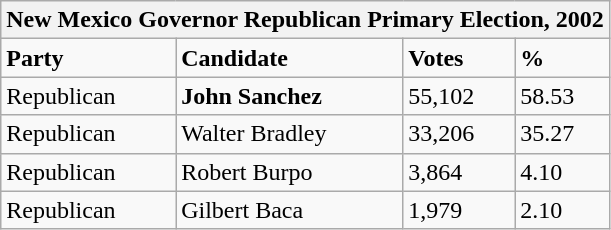<table class="wikitable">
<tr>
<th colspan="4">New Mexico Governor Republican Primary Election, 2002</th>
</tr>
<tr>
<td><strong>Party</strong></td>
<td><strong>Candidate</strong></td>
<td><strong>Votes</strong></td>
<td><strong>%</strong></td>
</tr>
<tr>
<td>Republican</td>
<td><strong>John Sanchez</strong></td>
<td>55,102</td>
<td>58.53</td>
</tr>
<tr>
<td>Republican</td>
<td>Walter Bradley</td>
<td>33,206</td>
<td>35.27</td>
</tr>
<tr>
<td>Republican</td>
<td>Robert Burpo</td>
<td>3,864</td>
<td>4.10</td>
</tr>
<tr>
<td>Republican</td>
<td>Gilbert Baca</td>
<td>1,979</td>
<td>2.10</td>
</tr>
</table>
